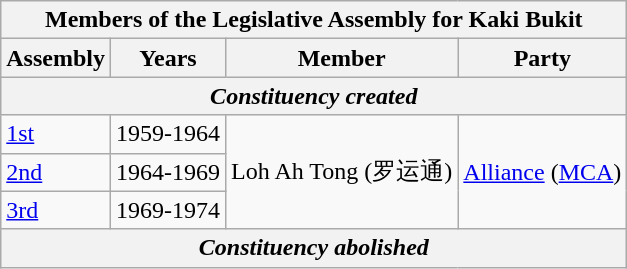<table class="wikitable">
<tr>
<th colspan="4">Members of the Legislative Assembly for Kaki Bukit</th>
</tr>
<tr>
<th>Assembly</th>
<th>Years</th>
<th>Member</th>
<th>Party</th>
</tr>
<tr>
<th colspan="4" align="center"><em>Constituency created</em></th>
</tr>
<tr>
<td><a href='#'>1st</a></td>
<td>1959-1964</td>
<td rowspan="3">Loh Ah Tong (罗运通)</td>
<td rowspan="3"><a href='#'>Alliance</a> (<a href='#'>MCA</a>)</td>
</tr>
<tr>
<td><a href='#'>2nd</a></td>
<td>1964-1969</td>
</tr>
<tr>
<td><a href='#'>3rd</a></td>
<td>1969-1974</td>
</tr>
<tr>
<th colspan="4"><em>Constituency abolished</em></th>
</tr>
</table>
